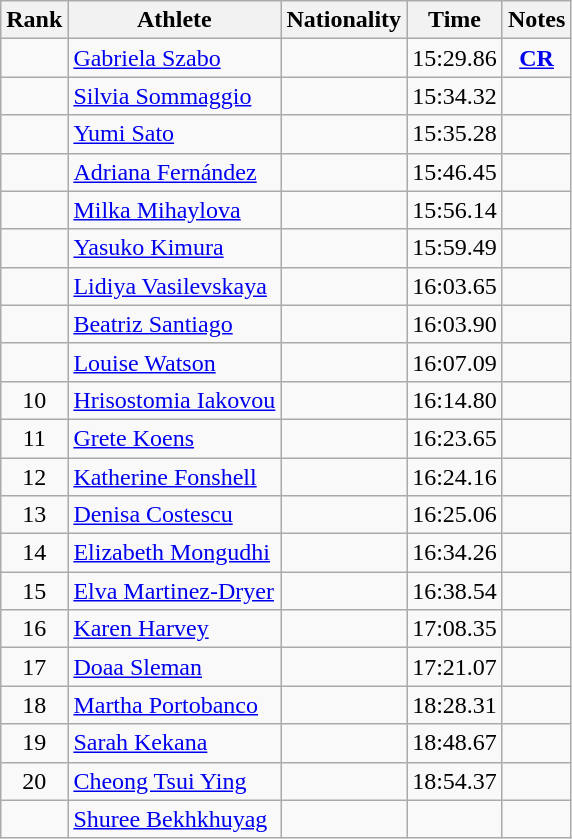<table class="wikitable sortable" style="text-align:center">
<tr>
<th>Rank</th>
<th>Athlete</th>
<th>Nationality</th>
<th>Time</th>
<th>Notes</th>
</tr>
<tr>
<td></td>
<td align=left><a href='#'>Gabriela Szabo</a></td>
<td align=left></td>
<td>15:29.86</td>
<td><strong><a href='#'>CR</a></strong></td>
</tr>
<tr>
<td></td>
<td align=left><a href='#'>Silvia Sommaggio</a></td>
<td align=left></td>
<td>15:34.32</td>
<td></td>
</tr>
<tr>
<td></td>
<td align=left><a href='#'>Yumi Sato</a></td>
<td align=left></td>
<td>15:35.28</td>
<td></td>
</tr>
<tr>
<td></td>
<td align=left><a href='#'>Adriana Fernández</a></td>
<td align=left></td>
<td>15:46.45</td>
<td></td>
</tr>
<tr>
<td></td>
<td align=left><a href='#'>Milka Mihaylova</a></td>
<td align=left></td>
<td>15:56.14</td>
<td></td>
</tr>
<tr>
<td></td>
<td align=left><a href='#'>Yasuko Kimura</a></td>
<td align=left></td>
<td>15:59.49</td>
<td></td>
</tr>
<tr>
<td></td>
<td align=left><a href='#'>Lidiya Vasilevskaya</a></td>
<td align=left></td>
<td>16:03.65</td>
<td></td>
</tr>
<tr>
<td></td>
<td align=left><a href='#'>Beatriz Santiago</a></td>
<td align=left></td>
<td>16:03.90</td>
<td></td>
</tr>
<tr>
<td></td>
<td align=left><a href='#'>Louise Watson</a></td>
<td align=left></td>
<td>16:07.09</td>
<td></td>
</tr>
<tr>
<td>10</td>
<td align=left><a href='#'>Hrisostomia Iakovou</a></td>
<td align=left></td>
<td>16:14.80</td>
<td></td>
</tr>
<tr>
<td>11</td>
<td align=left><a href='#'>Grete Koens</a></td>
<td align=left></td>
<td>16:23.65</td>
<td></td>
</tr>
<tr>
<td>12</td>
<td align=left><a href='#'>Katherine Fonshell</a></td>
<td align=left></td>
<td>16:24.16</td>
<td></td>
</tr>
<tr>
<td>13</td>
<td align=left><a href='#'>Denisa Costescu</a></td>
<td align=left></td>
<td>16:25.06</td>
<td></td>
</tr>
<tr>
<td>14</td>
<td align=left><a href='#'>Elizabeth Mongudhi</a></td>
<td align=left></td>
<td>16:34.26</td>
<td></td>
</tr>
<tr>
<td>15</td>
<td align=left><a href='#'>Elva Martinez-Dryer</a></td>
<td align=left></td>
<td>16:38.54</td>
<td></td>
</tr>
<tr>
<td>16</td>
<td align=left><a href='#'>Karen Harvey</a></td>
<td align=left></td>
<td>17:08.35</td>
<td></td>
</tr>
<tr>
<td>17</td>
<td align=left><a href='#'>Doaa Sleman</a></td>
<td align=left></td>
<td>17:21.07</td>
<td></td>
</tr>
<tr>
<td>18</td>
<td align=left><a href='#'>Martha Portobanco</a></td>
<td align=left></td>
<td>18:28.31</td>
<td></td>
</tr>
<tr>
<td>19</td>
<td align=left><a href='#'>Sarah Kekana</a></td>
<td align=left></td>
<td>18:48.67</td>
<td></td>
</tr>
<tr>
<td>20</td>
<td align=left><a href='#'>Cheong Tsui Ying</a></td>
<td align=left></td>
<td>18:54.37</td>
<td></td>
</tr>
<tr>
<td></td>
<td align=left><a href='#'>Shuree Bekhkhuyag</a></td>
<td align=left></td>
<td></td>
<td></td>
</tr>
</table>
